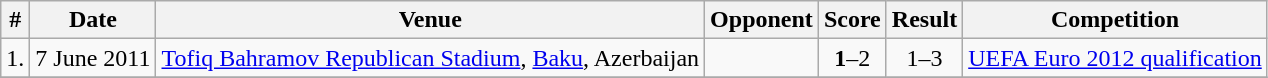<table class="wikitable">
<tr>
<th>#</th>
<th>Date</th>
<th>Venue</th>
<th>Opponent</th>
<th>Score</th>
<th>Result</th>
<th>Competition</th>
</tr>
<tr>
<td>1.</td>
<td>7 June 2011</td>
<td><a href='#'>Tofiq Bahramov Republican Stadium</a>, <a href='#'>Baku</a>, Azerbaijan</td>
<td></td>
<td align=center><strong>1</strong>–2</td>
<td align=center>1–3</td>
<td><a href='#'>UEFA Euro 2012 qualification</a></td>
</tr>
<tr>
</tr>
</table>
